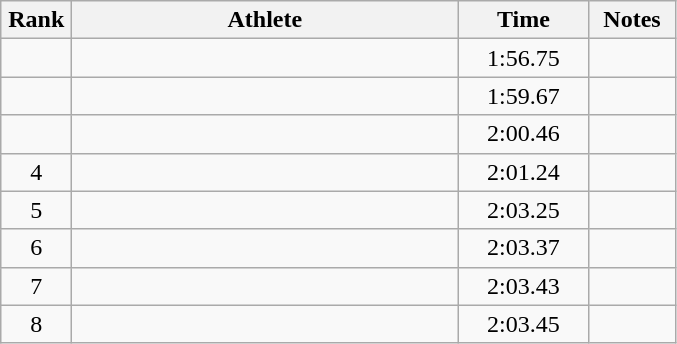<table class="wikitable" style="text-align:center">
<tr>
<th width=40>Rank</th>
<th width=250>Athlete</th>
<th width=80>Time</th>
<th width=50>Notes</th>
</tr>
<tr>
<td></td>
<td align=left></td>
<td>1:56.75</td>
<td></td>
</tr>
<tr>
<td></td>
<td align=left></td>
<td>1:59.67</td>
<td></td>
</tr>
<tr>
<td></td>
<td align=left></td>
<td>2:00.46</td>
<td></td>
</tr>
<tr>
<td>4</td>
<td align=left></td>
<td>2:01.24</td>
<td></td>
</tr>
<tr>
<td>5</td>
<td align=left></td>
<td>2:03.25</td>
<td></td>
</tr>
<tr>
<td>6</td>
<td align=left></td>
<td>2:03.37</td>
<td></td>
</tr>
<tr>
<td>7</td>
<td align=left></td>
<td>2:03.43</td>
<td></td>
</tr>
<tr>
<td>8</td>
<td align=left></td>
<td>2:03.45</td>
<td></td>
</tr>
</table>
